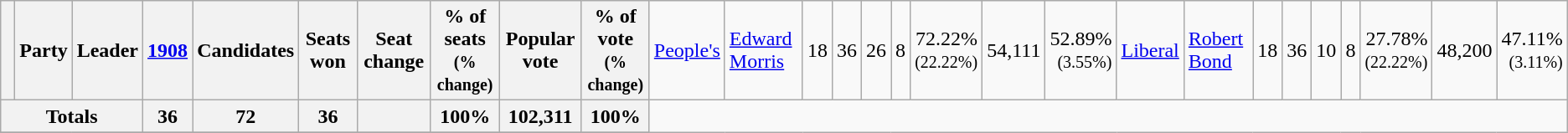<table class="wikitable">
<tr>
<th> </th>
<th>Party</th>
<th>Leader</th>
<th><a href='#'>1908</a></th>
<th>Candidates</th>
<th>Seats won</th>
<th>Seat change</th>
<th>% of seats<br><small>(% change)</small></th>
<th>Popular vote</th>
<th>% of vote<br><small>(% change)</small><br></th>
<td><a href='#'>People's</a></td>
<td><a href='#'>Edward Morris</a></td>
<td align=right>18</td>
<td align=right>36</td>
<td align=right>26</td>
<td align=right>8</td>
<td align=right>72.22%<br><small>(22.22%)</small></td>
<td align=right>54,111</td>
<td align=right >52.89%<br><small>(3.55%)</small><br></td>
<td><a href='#'>Liberal</a></td>
<td><a href='#'>Robert Bond</a></td>
<td align=right>18</td>
<td align=right>36</td>
<td align=right>10</td>
<td align=right>8</td>
<td align=right>27.78%<br><small>(22.22%)</small></td>
<td align=right>48,200</td>
<td align=right >47.11%<br><small>(3.11%)</small></td>
</tr>
<tr>
<th colspan="3">Totals</th>
<th align=right>36</th>
<th align=right>72</th>
<th align=right>36</th>
<th align=right></th>
<th align=right>100%</th>
<th align=right>102,311</th>
<th align=right>100%</th>
</tr>
<tr>
</tr>
</table>
